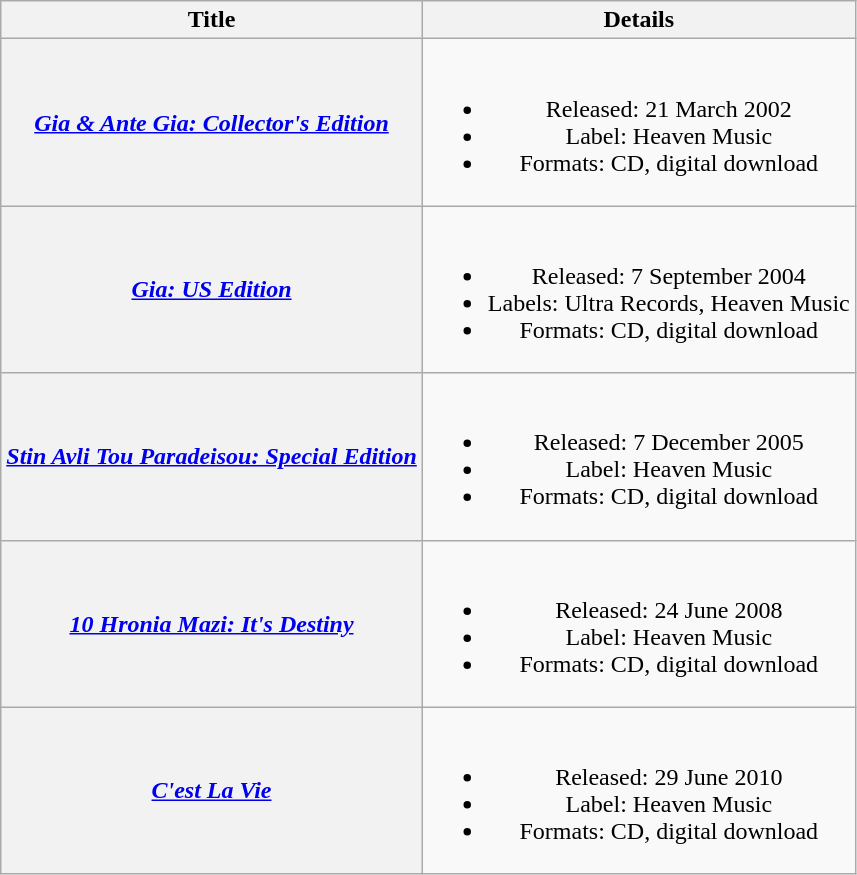<table class="wikitable plainrowheaders" style="text-align:center;">
<tr>
<th scope="col">Title</th>
<th scope="col">Details</th>
</tr>
<tr>
<th scope="row"><em><a href='#'>Gia & Ante Gia: Collector's Edition</a></em></th>
<td><br><ul><li>Released: 21 March 2002</li><li>Label: Heaven Music</li><li>Formats: CD, digital download</li></ul></td>
</tr>
<tr>
<th scope="row"><em><a href='#'>Gia: US Edition</a></em></th>
<td><br><ul><li>Released: 7 September 2004</li><li>Labels: Ultra Records, Heaven Music</li><li>Formats: CD, digital download</li></ul></td>
</tr>
<tr>
<th scope="row"><em><a href='#'>Stin Avli Tou Paradeisou: Special Edition</a></em></th>
<td><br><ul><li>Released: 7 December 2005</li><li>Label: Heaven Music</li><li>Formats: CD, digital download</li></ul></td>
</tr>
<tr>
<th scope="row"><em><a href='#'>10 Hronia Mazi: It's Destiny</a></em></th>
<td><br><ul><li>Released: 24 June 2008</li><li>Label: Heaven Music</li><li>Formats: CD, digital download</li></ul></td>
</tr>
<tr>
<th scope="row"><em><a href='#'>C'est La Vie</a></em></th>
<td><br><ul><li>Released: 29 June 2010</li><li>Label: Heaven Music</li><li>Formats: CD, digital download</li></ul></td>
</tr>
</table>
